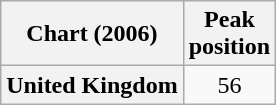<table class="wikitable plainrowheaders">
<tr>
<th scope="col">Chart (2006)</th>
<th scope="col">Peak<br>position</th>
</tr>
<tr>
<th scope="row">United Kingdom</th>
<td align="center">56</td>
</tr>
</table>
